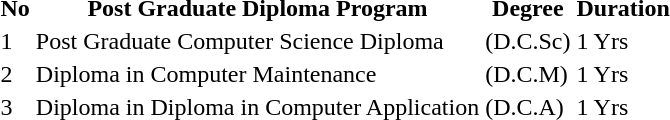<table ->
<tr>
<th>No</th>
<th>Post Graduate Diploma Program</th>
<th>Degree</th>
<th class="Duration">Duration</th>
</tr>
<tr>
<td>1</td>
<td>Post Graduate Computer Science Diploma</td>
<td>(D.C.Sc)</td>
<td>1 Yrs</td>
</tr>
<tr>
<td>2</td>
<td>Diploma in Computer Maintenance</td>
<td>(D.C.M)</td>
<td>1 Yrs</td>
</tr>
<tr>
<td>3</td>
<td>Diploma in  Diploma in Computer Application</td>
<td>(D.C.A)</td>
<td>1 Yrs</td>
</tr>
</table>
